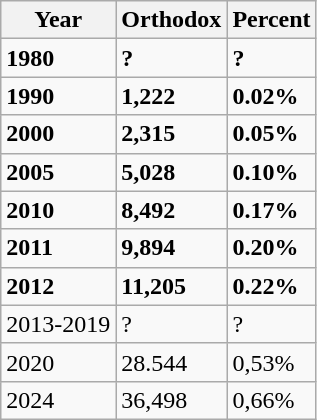<table class="wikitable">
<tr>
<th><strong>Year</strong></th>
<th><strong>Orthodox</strong></th>
<th><strong>Percent</strong></th>
</tr>
<tr>
<td><strong>1980</strong></td>
<td><strong>?</strong></td>
<td><strong>?</strong></td>
</tr>
<tr>
<td><strong>1990</strong></td>
<td><strong>1,222</strong></td>
<td><strong>0.02%</strong></td>
</tr>
<tr>
<td><strong>2000</strong></td>
<td><strong>2,315</strong></td>
<td><strong>0.05%</strong></td>
</tr>
<tr>
<td><strong>2005</strong></td>
<td><strong>5,028</strong></td>
<td><strong>0.10%</strong></td>
</tr>
<tr>
<td><strong>2010</strong></td>
<td><strong>8,492</strong></td>
<td><strong>0.17%</strong></td>
</tr>
<tr>
<td><strong>2011</strong></td>
<td><strong>9,894</strong></td>
<td><strong>0.20%</strong></td>
</tr>
<tr>
<td><strong>2012</strong></td>
<td><strong>11,205</strong></td>
<td><strong>0.22%</strong></td>
</tr>
<tr>
<td>2013-2019</td>
<td>?</td>
<td>?</td>
</tr>
<tr>
<td>2020</td>
<td>28.544</td>
<td>0,53%</td>
</tr>
<tr>
<td>2024</td>
<td>36,498</td>
<td>0,66%</td>
</tr>
</table>
